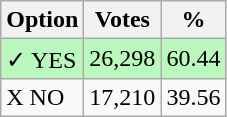<table class="wikitable">
<tr>
<th>Option</th>
<th>Votes</th>
<th>%</th>
</tr>
<tr>
<td style=background:#bbf8be>✓ YES</td>
<td style=background:#bbf8be>26,298</td>
<td style=background:#bbf8be>60.44</td>
</tr>
<tr>
<td>X NO</td>
<td>17,210</td>
<td>39.56</td>
</tr>
</table>
